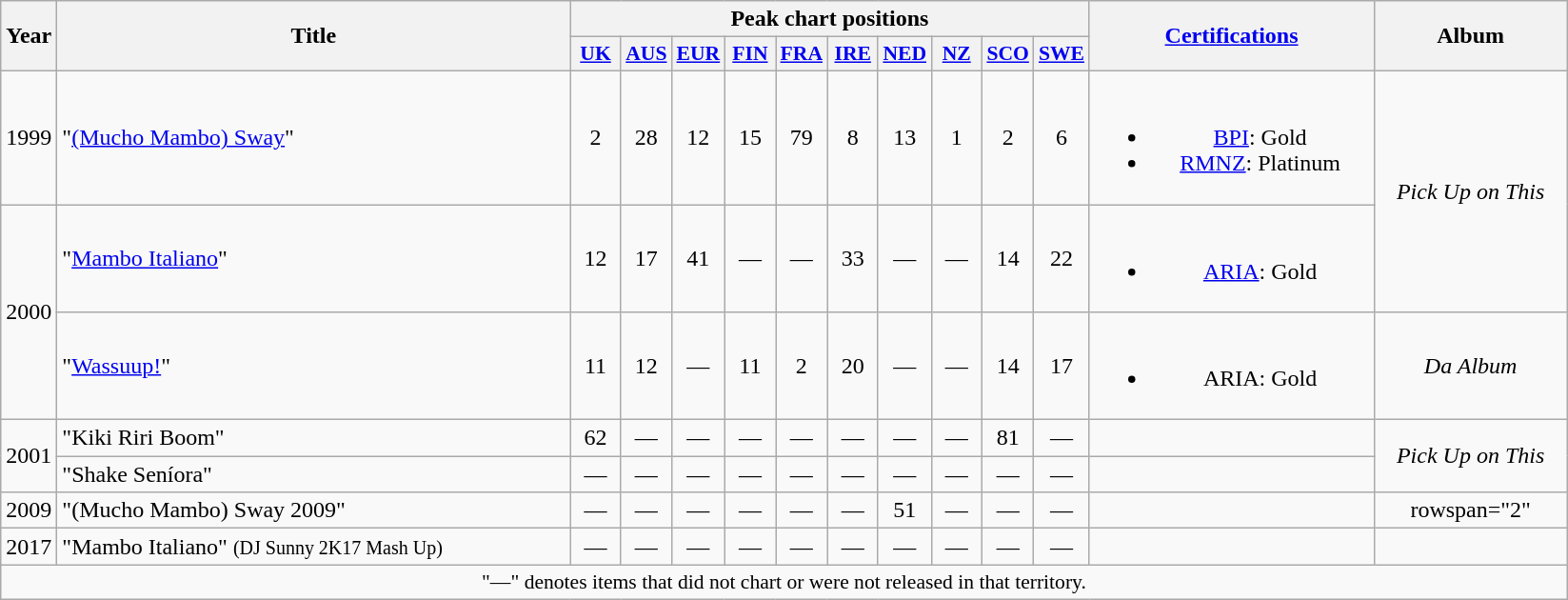<table class="wikitable" style="text-align:center;">
<tr>
<th rowspan="2" style="width:2em;">Year</th>
<th rowspan="2" style="width:22em;">Title</th>
<th colspan="10">Peak chart positions</th>
<th rowspan="2" style="width:12em;"><a href='#'>Certifications</a></th>
<th rowspan="2" style="width:8em;">Album</th>
</tr>
<tr>
<th style="width:2em;font-size:90%;"><a href='#'>UK</a><br></th>
<th style="width:2em;font-size:90%;"><a href='#'>AUS</a><br></th>
<th style="width:2em;font-size:90%;"><a href='#'>EUR</a><br></th>
<th style="width:2em;font-size:90%;"><a href='#'>FIN</a><br></th>
<th style="width:2em;font-size:90%;"><a href='#'>FRA</a><br></th>
<th style="width:2em;font-size:90%;"><a href='#'>IRE</a><br></th>
<th style="width:2em;font-size:90%;"><a href='#'>NED</a><br></th>
<th style="width:2em;font-size:90%;"><a href='#'>NZ</a><br></th>
<th style="width:2em;font-size:90%;"><a href='#'>SCO</a><br></th>
<th style="width:2em;font-size:90%;"><a href='#'>SWE</a><br></th>
</tr>
<tr>
<td>1999</td>
<td style="text-align:left;">"<a href='#'>(Mucho Mambo) Sway</a>"</td>
<td>2</td>
<td>28</td>
<td>12</td>
<td>15</td>
<td>79</td>
<td>8</td>
<td>13</td>
<td>1</td>
<td>2</td>
<td>6</td>
<td><br><ul><li><a href='#'>BPI</a>: Gold</li><li><a href='#'>RMNZ</a>: Platinum</li></ul></td>
<td rowspan="2"><em>Pick Up on This</em></td>
</tr>
<tr>
<td rowspan="2">2000</td>
<td style="text-align:left;">"<a href='#'>Mambo Italiano</a>"</td>
<td>12</td>
<td>17</td>
<td>41</td>
<td>—</td>
<td>—</td>
<td>33</td>
<td>—</td>
<td>—</td>
<td>14</td>
<td>22</td>
<td><br><ul><li><a href='#'>ARIA</a>: Gold</li></ul></td>
</tr>
<tr>
<td style="text-align:left;">"<a href='#'>Wassuup!</a>" </td>
<td>11</td>
<td>12</td>
<td>—</td>
<td>11</td>
<td>2</td>
<td>20</td>
<td>—</td>
<td>—</td>
<td>14</td>
<td>17</td>
<td><br><ul><li>ARIA: Gold</li></ul></td>
<td><em>Da Album</em></td>
</tr>
<tr>
<td rowspan="2">2001</td>
<td style="text-align:left;">"Kiki Riri Boom"</td>
<td>62</td>
<td>—</td>
<td>—</td>
<td>—</td>
<td>—</td>
<td>—</td>
<td>—</td>
<td>—</td>
<td>81</td>
<td>—</td>
<td></td>
<td rowspan="2"><em>Pick Up on This</em></td>
</tr>
<tr>
<td style="text-align:left;">"Shake Seníora"</td>
<td>—</td>
<td>—</td>
<td>—</td>
<td>—</td>
<td>—</td>
<td>—</td>
<td>—</td>
<td>—</td>
<td>—</td>
<td>—</td>
<td></td>
</tr>
<tr>
<td>2009</td>
<td style="text-align:left;">"(Mucho Mambo) Sway 2009"</td>
<td>—</td>
<td>—</td>
<td>—</td>
<td>—</td>
<td>—</td>
<td>—</td>
<td>51</td>
<td>—</td>
<td>—</td>
<td>—</td>
<td></td>
<td>rowspan="2" </td>
</tr>
<tr>
<td>2017</td>
<td style="text-align:left;">"Mambo Italiano" <small>(DJ Sunny 2K17 Mash Up)</small></td>
<td>—</td>
<td>—</td>
<td>—</td>
<td>—</td>
<td>—</td>
<td>—</td>
<td>—</td>
<td>—</td>
<td>—</td>
<td>—</td>
<td></td>
</tr>
<tr>
<td colspan="15" style="font-size:90%">"—" denotes items that did not chart or were not released in that territory.</td>
</tr>
</table>
